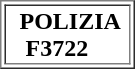<table border=1>
<tr>
<td>  <span><strong>POLIZIA</strong></span> <br>   <span><strong>F3722</strong></span>  </td>
</tr>
</table>
